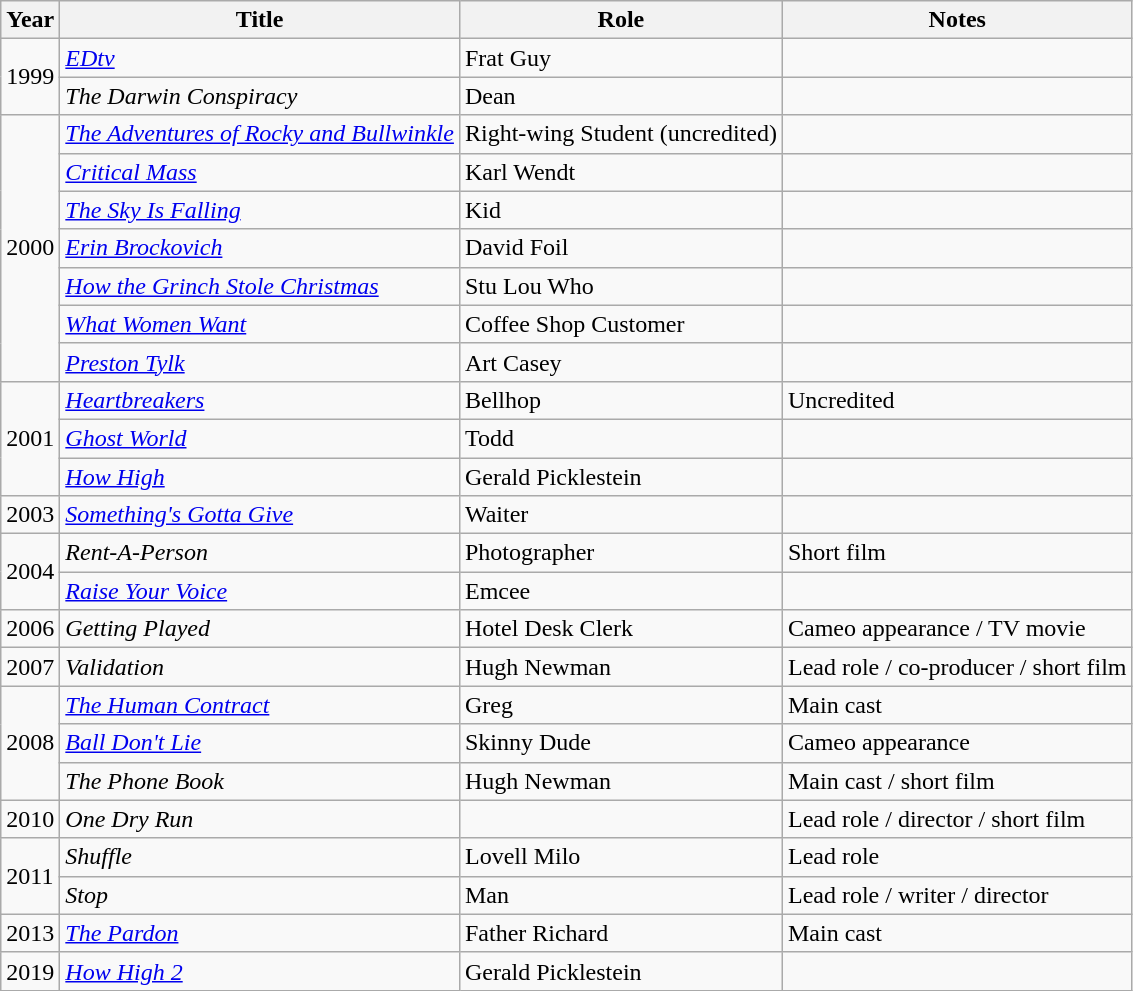<table class="wikitable sortable">
<tr>
<th>Year</th>
<th>Title</th>
<th>Role</th>
<th class="unsortable">Notes</th>
</tr>
<tr>
<td rowspan='2'>1999</td>
<td><em><a href='#'>EDtv</a></em></td>
<td>Frat Guy</td>
<td></td>
</tr>
<tr>
<td><em>The Darwin Conspiracy</em></td>
<td>Dean</td>
<td></td>
</tr>
<tr>
<td rowspan="7">2000</td>
<td><em><a href='#'>The Adventures of Rocky and Bullwinkle</a></em></td>
<td>Right-wing Student (uncredited)</td>
<td></td>
</tr>
<tr>
<td><em><a href='#'>Critical Mass</a></em></td>
<td>Karl Wendt</td>
<td></td>
</tr>
<tr>
<td><em><a href='#'>The Sky Is Falling</a></em></td>
<td>Kid</td>
<td></td>
</tr>
<tr>
<td><em><a href='#'>Erin Brockovich</a></em></td>
<td>David Foil</td>
<td></td>
</tr>
<tr>
<td><em><a href='#'>How the Grinch Stole Christmas</a></em></td>
<td>Stu Lou Who</td>
<td></td>
</tr>
<tr>
<td><em><a href='#'>What Women Want</a></em></td>
<td>Coffee Shop Customer</td>
<td></td>
</tr>
<tr>
<td><em><a href='#'>Preston Tylk</a></em></td>
<td>Art Casey</td>
<td></td>
</tr>
<tr>
<td rowspan="3">2001</td>
<td><em><a href='#'>Heartbreakers</a></em></td>
<td>Bellhop</td>
<td>Uncredited</td>
</tr>
<tr>
<td><em><a href='#'>Ghost World</a></em></td>
<td>Todd</td>
<td></td>
</tr>
<tr>
<td><em><a href='#'>How High</a></em></td>
<td>Gerald Picklestein</td>
<td></td>
</tr>
<tr>
<td>2003</td>
<td><em><a href='#'>Something's Gotta Give</a></em></td>
<td>Waiter</td>
<td></td>
</tr>
<tr>
<td rowspan="2">2004</td>
<td><em>Rent-A-Person</em></td>
<td>Photographer</td>
<td>Short film</td>
</tr>
<tr>
<td><em><a href='#'>Raise Your Voice</a></em></td>
<td>Emcee</td>
<td></td>
</tr>
<tr>
<td>2006</td>
<td><em>Getting Played</em></td>
<td>Hotel Desk Clerk</td>
<td>Cameo appearance / TV movie</td>
</tr>
<tr>
<td>2007</td>
<td><em>Validation</em></td>
<td>Hugh Newman</td>
<td>Lead role / co-producer / short film</td>
</tr>
<tr>
<td rowspan="3">2008</td>
<td><em><a href='#'>The Human Contract</a></em></td>
<td>Greg</td>
<td>Main cast</td>
</tr>
<tr>
<td><em><a href='#'>Ball Don't Lie</a></em></td>
<td>Skinny Dude</td>
<td>Cameo appearance</td>
</tr>
<tr>
<td><em>The Phone Book</em></td>
<td>Hugh Newman</td>
<td>Main cast / short film</td>
</tr>
<tr>
<td>2010</td>
<td><em>One Dry Run</em></td>
<td></td>
<td>Lead role / director / short film</td>
</tr>
<tr>
<td rowspan="2">2011</td>
<td><em>Shuffle</em></td>
<td>Lovell Milo</td>
<td>Lead role</td>
</tr>
<tr>
<td><em>Stop</em></td>
<td>Man</td>
<td>Lead role / writer / director</td>
</tr>
<tr>
<td>2013</td>
<td><em><a href='#'>The Pardon</a></em></td>
<td>Father Richard</td>
<td>Main cast</td>
</tr>
<tr>
<td>2019</td>
<td><em><a href='#'>How High 2</a></em></td>
<td>Gerald Picklestein</td>
<td></td>
</tr>
</table>
